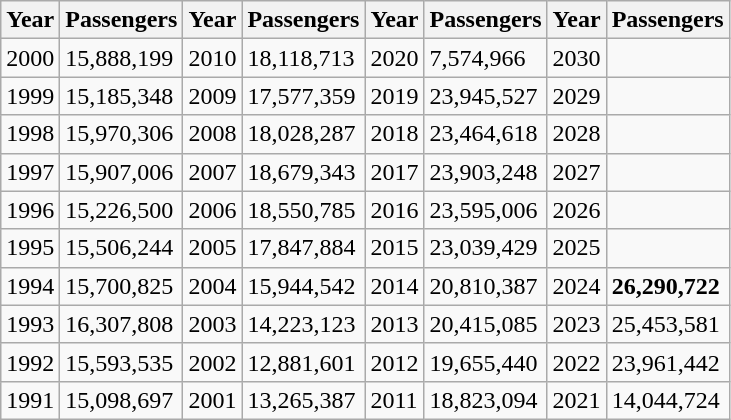<table class="wikitable sortable">
<tr>
<th>Year</th>
<th>Passengers</th>
<th>Year</th>
<th>Passengers</th>
<th>Year</th>
<th>Passengers</th>
<th>Year</th>
<th>Passengers</th>
</tr>
<tr>
<td>2000</td>
<td>15,888,199</td>
<td>2010</td>
<td>18,118,713</td>
<td>2020</td>
<td>7,574,966</td>
<td>2030</td>
<td></td>
</tr>
<tr>
<td>1999</td>
<td>15,185,348</td>
<td>2009</td>
<td>17,577,359</td>
<td>2019</td>
<td>23,945,527</td>
<td>2029</td>
<td></td>
</tr>
<tr>
<td>1998</td>
<td>15,970,306</td>
<td>2008</td>
<td>18,028,287</td>
<td>2018</td>
<td>23,464,618</td>
<td>2028</td>
<td></td>
</tr>
<tr>
<td>1997</td>
<td>15,907,006</td>
<td>2007</td>
<td>18,679,343</td>
<td>2017</td>
<td>23,903,248</td>
<td>2027</td>
<td></td>
</tr>
<tr>
<td>1996</td>
<td>15,226,500</td>
<td>2006</td>
<td>18,550,785</td>
<td>2016</td>
<td>23,595,006</td>
<td>2026</td>
<td></td>
</tr>
<tr>
<td>1995</td>
<td>15,506,244</td>
<td>2005</td>
<td>17,847,884</td>
<td>2015</td>
<td>23,039,429</td>
<td>2025</td>
<td></td>
</tr>
<tr>
<td>1994</td>
<td>15,700,825</td>
<td>2004</td>
<td>15,944,542</td>
<td>2014</td>
<td>20,810,387</td>
<td>2024</td>
<td><strong>26,290,722</strong></td>
</tr>
<tr>
<td>1993</td>
<td>16,307,808</td>
<td>2003</td>
<td>14,223,123</td>
<td>2013</td>
<td>20,415,085</td>
<td>2023</td>
<td>25,453,581</td>
</tr>
<tr>
<td>1992</td>
<td>15,593,535</td>
<td>2002</td>
<td>12,881,601</td>
<td>2012</td>
<td>19,655,440</td>
<td>2022</td>
<td>23,961,442</td>
</tr>
<tr>
<td>1991</td>
<td>15,098,697</td>
<td>2001</td>
<td>13,265,387</td>
<td>2011</td>
<td>18,823,094</td>
<td>2021</td>
<td>14,044,724</td>
</tr>
</table>
